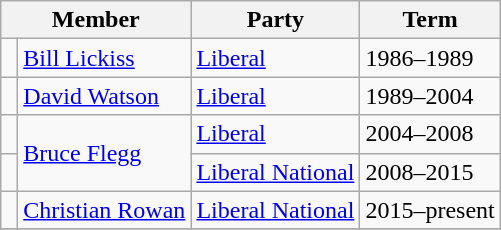<table class="wikitable">
<tr>
<th colspan="2">Member</th>
<th>Party</th>
<th>Term</th>
</tr>
<tr>
<td> </td>
<td><a href='#'>Bill Lickiss</a></td>
<td><a href='#'>Liberal</a></td>
<td>1986–1989</td>
</tr>
<tr>
<td> </td>
<td><a href='#'>David Watson</a></td>
<td><a href='#'>Liberal</a></td>
<td>1989–2004</td>
</tr>
<tr>
<td> </td>
<td rowspan="2"><a href='#'>Bruce Flegg</a></td>
<td><a href='#'>Liberal</a></td>
<td>2004–2008</td>
</tr>
<tr>
<td> </td>
<td><a href='#'>Liberal National</a></td>
<td>2008–2015</td>
</tr>
<tr>
<td> </td>
<td><a href='#'>Christian Rowan</a></td>
<td><a href='#'>Liberal National</a></td>
<td>2015–present</td>
</tr>
<tr>
</tr>
</table>
